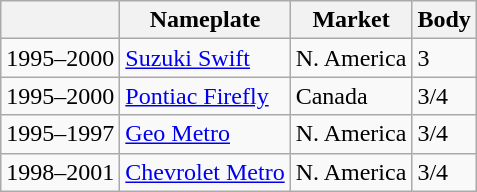<table class="wikitable" style="right: 4em; :">
<tr>
<th></th>
<th>Nameplate</th>
<th>Market</th>
<th>Body</th>
</tr>
<tr>
<td>1995–2000</td>
<td><a href='#'>Suzuki Swift</a></td>
<td>N. America</td>
<td>3</td>
</tr>
<tr>
<td>1995–2000</td>
<td><a href='#'>Pontiac Firefly</a></td>
<td>Canada</td>
<td>3/4</td>
</tr>
<tr>
<td>1995–1997</td>
<td><a href='#'>Geo Metro</a></td>
<td>N. America</td>
<td>3/4</td>
</tr>
<tr>
<td>1998–2001</td>
<td><a href='#'>Chevrolet Metro</a></td>
<td>N. America</td>
<td>3/4</td>
</tr>
</table>
